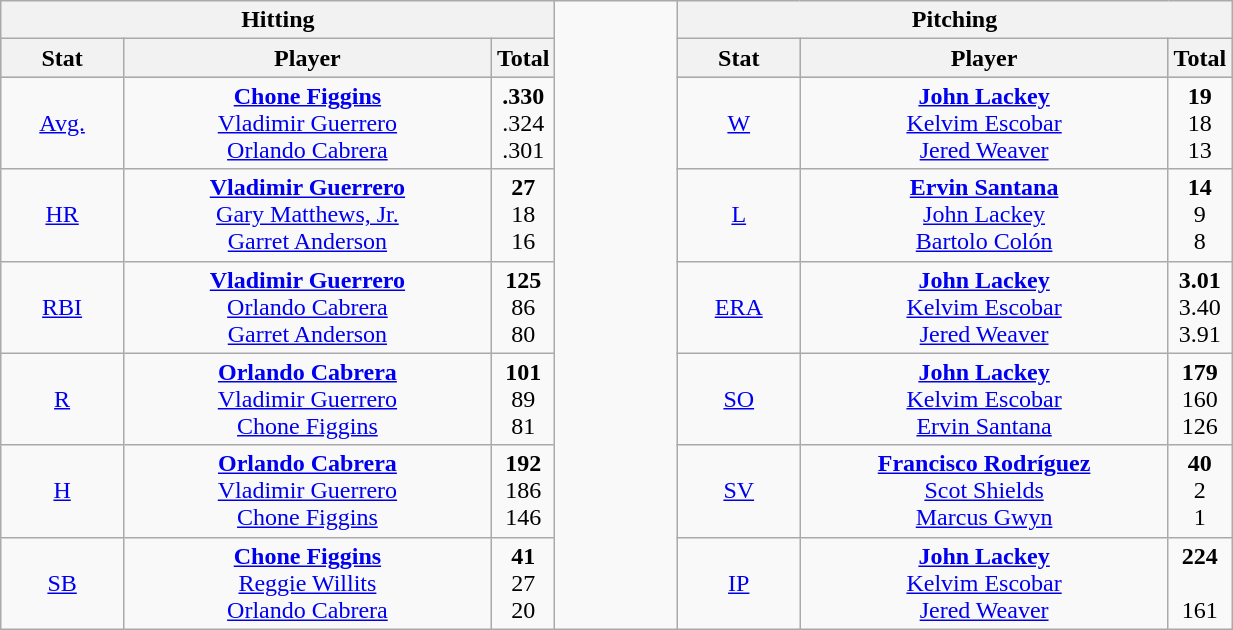<table class="wikitable" width="65%">
<tr align="center">
<th colspan=3>Hitting</th>
<td rowspan=8 width=10%></td>
<th colspan=3>Pitching</th>
</tr>
<tr align="center"  bgcolor="#bbbbbb">
<th width="10%">Stat</th>
<th width="30%">Player</th>
<th width="5%">Total</th>
<th width="10%">Stat</th>
<th width="30%">Player</th>
<th width="5%">Total</th>
</tr>
<tr align=center>
<td><a href='#'>Avg.</a></td>
<td><strong><a href='#'>Chone Figgins</a></strong><br><a href='#'>Vladimir Guerrero</a><br><a href='#'>Orlando Cabrera</a></td>
<td><strong>.330</strong><br>.324<br>.301</td>
<td><a href='#'>W</a></td>
<td><strong><a href='#'>John Lackey</a></strong><br><a href='#'>Kelvim Escobar</a><br><a href='#'>Jered Weaver</a></td>
<td><strong>19</strong><br>18<br>13</td>
</tr>
<tr align=center>
<td><a href='#'>HR</a></td>
<td><strong><a href='#'>Vladimir Guerrero</a></strong><br><a href='#'>Gary Matthews, Jr.</a><br><a href='#'>Garret Anderson</a></td>
<td><strong>27</strong><br>18<br>16</td>
<td><a href='#'>L</a></td>
<td><strong><a href='#'>Ervin Santana</a></strong><br><a href='#'>John Lackey</a><br> <a href='#'>Bartolo Colón</a></td>
<td><strong>14</strong><br>9<br>8</td>
</tr>
<tr align=center>
<td><a href='#'>RBI</a></td>
<td><strong><a href='#'>Vladimir Guerrero</a></strong><br><a href='#'>Orlando Cabrera</a><br><a href='#'>Garret Anderson</a></td>
<td><strong>125</strong><br>86<br>80</td>
<td><a href='#'>ERA</a></td>
<td><strong><a href='#'>John Lackey</a></strong><br><a href='#'>Kelvim Escobar</a><br><a href='#'>Jered Weaver</a></td>
<td><strong>3.01</strong><br>3.40<br>3.91</td>
</tr>
<tr align=center>
<td><a href='#'>R</a></td>
<td><strong><a href='#'>Orlando Cabrera</a></strong><br><a href='#'>Vladimir Guerrero</a><br><a href='#'>Chone Figgins</a></td>
<td><strong>101</strong><br>89<br>81</td>
<td><a href='#'>SO</a></td>
<td><strong><a href='#'>John Lackey</a></strong><br><a href='#'>Kelvim Escobar</a><br><a href='#'>Ervin Santana</a></td>
<td><strong>179</strong><br>160<br>126</td>
</tr>
<tr align=center>
<td><a href='#'>H</a></td>
<td><strong><a href='#'>Orlando Cabrera</a></strong><br><a href='#'>Vladimir Guerrero</a><br><a href='#'>Chone Figgins</a></td>
<td><strong>192</strong><br>186<br>146</td>
<td><a href='#'>SV</a></td>
<td><strong><a href='#'>Francisco Rodríguez</a></strong><br><a href='#'>Scot Shields</a><br><a href='#'>Marcus Gwyn</a></td>
<td><strong>40</strong><br>2<br>1</td>
</tr>
<tr align=center>
<td><a href='#'>SB</a></td>
<td><strong><a href='#'>Chone Figgins</a></strong><br><a href='#'>Reggie Willits</a><br><a href='#'>Orlando Cabrera</a></td>
<td><strong>41</strong><br>27<br>20</td>
<td><a href='#'>IP</a></td>
<td><strong><a href='#'>John Lackey</a></strong><br><a href='#'>Kelvim Escobar</a><br><a href='#'>Jered Weaver</a></td>
<td><strong>224</strong><br><br>161</td>
</tr>
</table>
